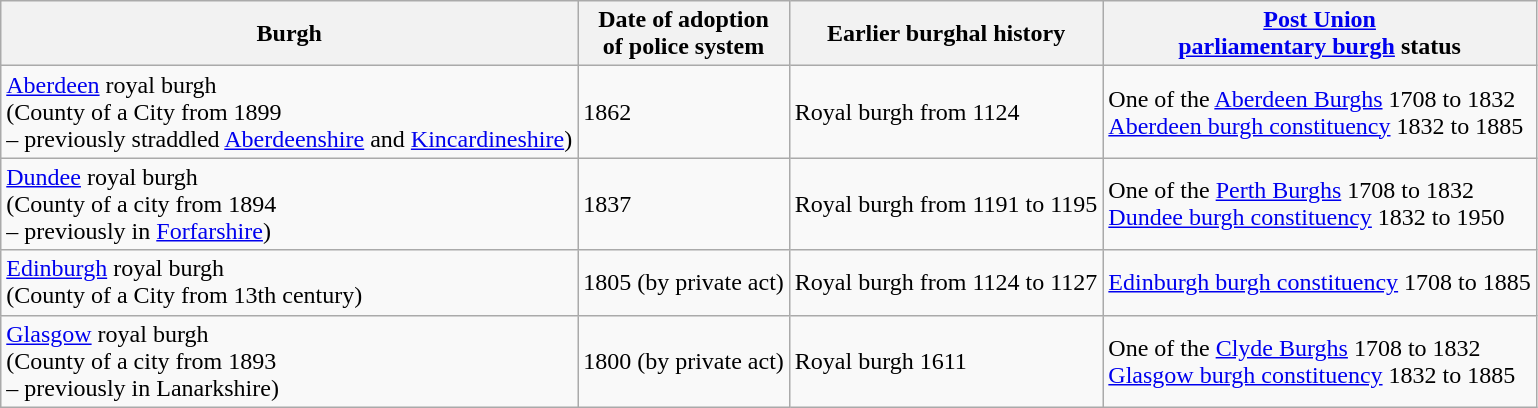<table class="wikitable">
<tr>
<th>Burgh</th>
<th>Date of adoption <br> of police system</th>
<th>Earlier burghal history</th>
<th><a href='#'>Post Union</a> <br> <a href='#'>parliamentary burgh</a> status</th>
</tr>
<tr>
<td><a href='#'>Aberdeen</a> royal burgh <br> (County of a City from 1899 <br> – previously straddled <a href='#'>Aberdeenshire</a> and <a href='#'>Kincardineshire</a>)</td>
<td>1862 </td>
<td>Royal burgh from 1124</td>
<td>One of the <a href='#'>Aberdeen Burghs</a> 1708 to 1832 <br> <a href='#'>Aberdeen burgh constituency</a> 1832 to 1885</td>
</tr>
<tr>
<td><a href='#'>Dundee</a> royal burgh <br> (County of a city from 1894 <br> – previously in <a href='#'>Forfarshire</a>)</td>
<td>1837</td>
<td>Royal burgh from 1191 to 1195</td>
<td>One of the <a href='#'>Perth Burghs</a> 1708 to 1832 <br> <a href='#'>Dundee burgh constituency</a> 1832 to 1950</td>
</tr>
<tr>
<td><a href='#'>Edinburgh</a> royal burgh <br> (County of a City from 13th century)</td>
<td>1805 (by private act)</td>
<td>Royal burgh from 1124 to 1127</td>
<td><a href='#'>Edinburgh burgh constituency</a> 1708 to 1885</td>
</tr>
<tr>
<td><a href='#'>Glasgow</a> royal burgh <br> (County of a city from 1893<br> – previously in Lanarkshire)</td>
<td>1800 (by private act)</td>
<td>Royal burgh 1611</td>
<td>One of the <a href='#'>Clyde Burghs</a> 1708 to 1832 <br> <a href='#'>Glasgow burgh constituency</a> 1832 to 1885</td>
</tr>
</table>
